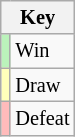<table class="wikitable" style="font-size: 85%">
<tr>
<th colspan="2">Key</th>
</tr>
<tr>
<td bgcolor=#BBF3BB></td>
<td>Win</td>
</tr>
<tr>
<td bgcolor=#FFFFBB></td>
<td>Draw</td>
</tr>
<tr>
<td bgcolor=#FFBBBB></td>
<td>Defeat</td>
</tr>
</table>
